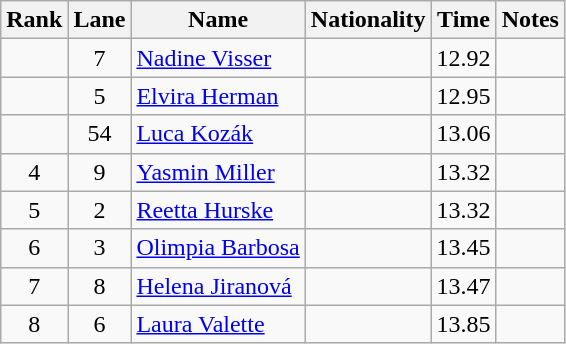<table class="wikitable sortable" style="text-align:center">
<tr>
<th>Rank</th>
<th>Lane</th>
<th>Name</th>
<th>Nationality</th>
<th>Time</th>
<th>Notes</th>
</tr>
<tr>
<td></td>
<td>7</td>
<td align=left><a href='#'>Nadine Visser</a></td>
<td align=left></td>
<td>12.92</td>
<td></td>
</tr>
<tr>
<td></td>
<td>5</td>
<td align=left><a href='#'>Elvira Herman</a></td>
<td align=left></td>
<td>12.95</td>
<td></td>
</tr>
<tr>
<td></td>
<td>54</td>
<td align=left><a href='#'>Luca Kozák</a></td>
<td align=left></td>
<td>13.06</td>
<td></td>
</tr>
<tr>
<td>4</td>
<td>9</td>
<td align=left><a href='#'>Yasmin Miller</a></td>
<td align=left></td>
<td>13.32</td>
<td></td>
</tr>
<tr>
<td>5</td>
<td>2</td>
<td align=left><a href='#'>Reetta Hurske</a></td>
<td align=left></td>
<td>13.32</td>
<td></td>
</tr>
<tr>
<td>6</td>
<td>3</td>
<td align=left><a href='#'>Olimpia Barbosa</a></td>
<td align=left></td>
<td>13.45</td>
<td></td>
</tr>
<tr>
<td>7</td>
<td>8</td>
<td align=left><a href='#'>Helena Jiranová</a></td>
<td align=left></td>
<td>13.47</td>
<td></td>
</tr>
<tr>
<td>8</td>
<td>6</td>
<td align=left><a href='#'>Laura Valette</a></td>
<td align=left></td>
<td>13.85</td>
<td></td>
</tr>
</table>
